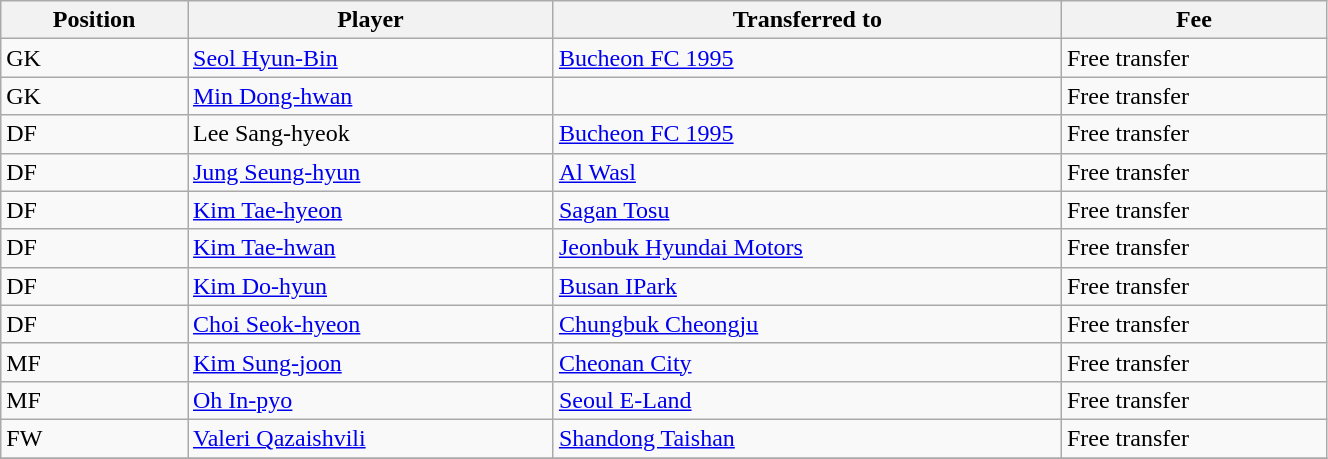<table class="wikitable sortable" style="width:70%; text-align:center; font-size:100%; text-align:left;">
<tr>
<th>Position</th>
<th>Player</th>
<th>Transferred to</th>
<th>Fee</th>
</tr>
<tr>
<td>GK</td>
<td> <a href='#'>Seol Hyun-Bin</a></td>
<td> <a href='#'>Bucheon FC 1995</a></td>
<td>Free transfer</td>
</tr>
<tr>
<td>GK</td>
<td> <a href='#'>Min Dong-hwan</a></td>
<td></td>
<td>Free transfer</td>
</tr>
<tr>
<td>DF</td>
<td> Lee Sang-hyeok</td>
<td> <a href='#'>Bucheon FC 1995</a></td>
<td>Free transfer</td>
</tr>
<tr>
<td>DF</td>
<td> <a href='#'>Jung Seung-hyun</a></td>
<td> <a href='#'>Al Wasl</a></td>
<td>Free transfer</td>
</tr>
<tr>
<td>DF</td>
<td> <a href='#'>Kim Tae-hyeon</a></td>
<td> <a href='#'>Sagan Tosu</a></td>
<td>Free transfer</td>
</tr>
<tr>
<td>DF</td>
<td> <a href='#'>Kim Tae-hwan</a></td>
<td> <a href='#'>Jeonbuk Hyundai Motors</a></td>
<td>Free transfer</td>
</tr>
<tr>
<td>DF</td>
<td> <a href='#'>Kim Do-hyun</a></td>
<td> <a href='#'>Busan IPark</a></td>
<td>Free transfer</td>
</tr>
<tr>
<td>DF</td>
<td> <a href='#'>Choi Seok-hyeon</a></td>
<td> <a href='#'>Chungbuk Cheongju</a></td>
<td>Free transfer</td>
</tr>
<tr>
<td>MF</td>
<td> <a href='#'>Kim Sung-joon</a></td>
<td> <a href='#'>Cheonan City</a></td>
<td>Free transfer</td>
</tr>
<tr>
<td>MF</td>
<td> <a href='#'>Oh In-pyo</a></td>
<td> <a href='#'>Seoul E-Land</a></td>
<td>Free transfer</td>
</tr>
<tr>
<td>FW</td>
<td> <a href='#'>Valeri Qazaishvili</a></td>
<td> <a href='#'>Shandong Taishan</a></td>
<td>Free transfer</td>
</tr>
<tr>
</tr>
</table>
